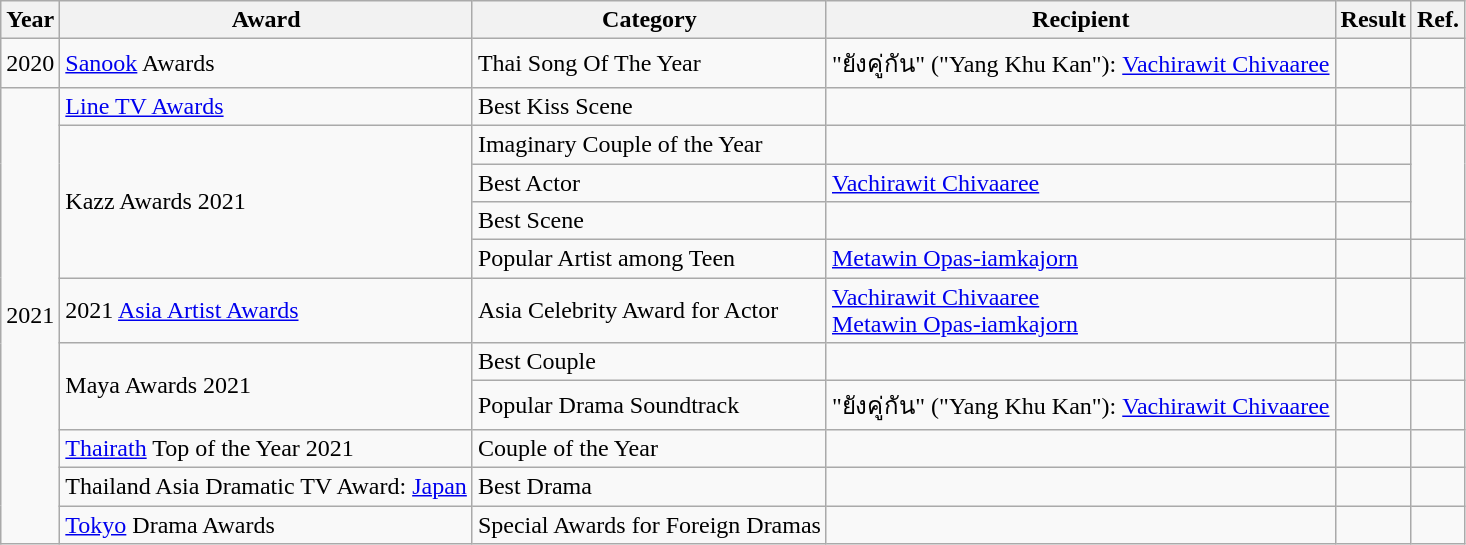<table class="wikitable sortable">
<tr>
<th>Year</th>
<th>Award</th>
<th>Category</th>
<th>Recipient</th>
<th>Result</th>
<th>Ref.</th>
</tr>
<tr>
<td>2020</td>
<td><a href='#'>Sanook</a> Awards</td>
<td>Thai Song Of The Year</td>
<td>"ยังคู่กัน" ("Yang Khu Kan"): <a href='#'>Vachirawit Chivaaree</a></td>
<td></td>
<td></td>
</tr>
<tr>
<td Rowspan="11">2021</td>
<td><a href='#'>Line TV Awards</a></td>
<td>Best Kiss Scene</td>
<td></td>
<td></td>
<td></td>
</tr>
<tr>
<td rowspan="4">Kazz Awards 2021</td>
<td>Imaginary Couple of the Year</td>
<td></td>
<td></td>
<td rowspan="3"></td>
</tr>
<tr>
<td Best Actor>Best Actor</td>
<td><a href='#'>Vachirawit Chivaaree</a></td>
<td></td>
</tr>
<tr>
<td Best Scene>Best Scene</td>
<td></td>
<td></td>
</tr>
<tr>
<td>Popular Artist among Teen</td>
<td><a href='#'>Metawin Opas-iamkajorn</a></td>
<td></td>
<td></td>
</tr>
<tr>
<td>2021 <a href='#'>Asia Artist Awards</a></td>
<td>Asia Celebrity Award for Actor</td>
<td><a href='#'>Vachirawit Chivaaree</a><br><a href='#'>Metawin Opas-iamkajorn</a></td>
<td></td>
<td></td>
</tr>
<tr>
<td rowspan="2">Maya Awards 2021</td>
<td>Best Couple</td>
<td></td>
<td></td>
<td></td>
</tr>
<tr>
<td>Popular Drama Soundtrack</td>
<td>"ยังคู่กัน" ("Yang Khu Kan"): <a href='#'>Vachirawit Chivaaree</a></td>
<td></td>
<td></td>
</tr>
<tr>
<td><a href='#'>Thairath</a> Top of the Year 2021</td>
<td>Couple of the Year</td>
<td></td>
<td></td>
<td></td>
</tr>
<tr>
<td>Thailand Asia Dramatic TV Award: <a href='#'>Japan</a></td>
<td>Best Drama</td>
<td></td>
<td></td>
<td></td>
</tr>
<tr>
<td><a href='#'>Tokyo</a> Drama Awards<br></td>
<td>Special Awards for Foreign Dramas</td>
<td></td>
<td></td>
<td></td>
</tr>
</table>
